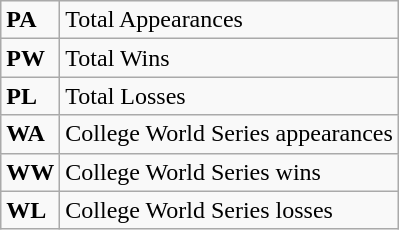<table class="wikitable">
<tr>
<td><strong>PA</strong></td>
<td>Total Appearances</td>
</tr>
<tr>
<td><strong>PW</strong></td>
<td>Total Wins</td>
</tr>
<tr>
<td><strong>PL</strong></td>
<td>Total Losses</td>
</tr>
<tr>
<td><strong>WA</strong></td>
<td>College World Series appearances</td>
</tr>
<tr>
<td><strong>WW</strong></td>
<td>College World Series wins</td>
</tr>
<tr>
<td><strong>WL</strong></td>
<td>College World Series losses</td>
</tr>
</table>
